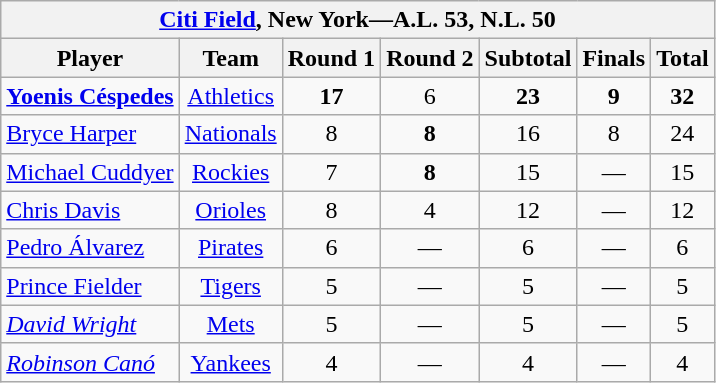<table class="wikitable" style="text-align:center;">
<tr>
<th colspan="7"><a href='#'>Citi Field</a>, New York—A.L. 53, N.L. 50</th>
</tr>
<tr>
<th>Player</th>
<th>Team</th>
<th>Round 1</th>
<th>Round 2</th>
<th>Subtotal</th>
<th>Finals</th>
<th>Total</th>
</tr>
<tr>
<td align="left"><strong><a href='#'>Yoenis Céspedes</a></strong></td>
<td><a href='#'>Athletics</a></td>
<td><strong>17</strong></td>
<td>6</td>
<td><strong>23</strong></td>
<td><strong>9</strong></td>
<td><strong>32</strong></td>
</tr>
<tr>
<td align="left"><a href='#'>Bryce Harper</a></td>
<td><a href='#'>Nationals</a></td>
<td>8</td>
<td><strong>8</strong></td>
<td>16</td>
<td>8</td>
<td>24</td>
</tr>
<tr>
<td align="left"><a href='#'>Michael Cuddyer</a></td>
<td><a href='#'>Rockies</a></td>
<td>7</td>
<td><strong>8</strong></td>
<td>15</td>
<td>—</td>
<td>15</td>
</tr>
<tr>
<td align="left"><a href='#'>Chris Davis</a></td>
<td><a href='#'>Orioles</a></td>
<td>8</td>
<td>4</td>
<td>12</td>
<td>—</td>
<td>12</td>
</tr>
<tr>
<td align="left"><a href='#'>Pedro Álvarez</a></td>
<td><a href='#'>Pirates</a></td>
<td>6</td>
<td>—</td>
<td>6</td>
<td>—</td>
<td>6</td>
</tr>
<tr>
<td align="left"><a href='#'>Prince Fielder</a></td>
<td><a href='#'>Tigers</a></td>
<td>5</td>
<td>—</td>
<td>5</td>
<td>—</td>
<td>5</td>
</tr>
<tr>
<td align="left"><em><a href='#'>David Wright</a></em></td>
<td><a href='#'>Mets</a></td>
<td>5</td>
<td>—</td>
<td>5</td>
<td>—</td>
<td>5</td>
</tr>
<tr>
<td align="left"><em><a href='#'>Robinson Canó</a></em></td>
<td><a href='#'>Yankees</a></td>
<td>4</td>
<td>—</td>
<td>4</td>
<td>—</td>
<td>4</td>
</tr>
</table>
